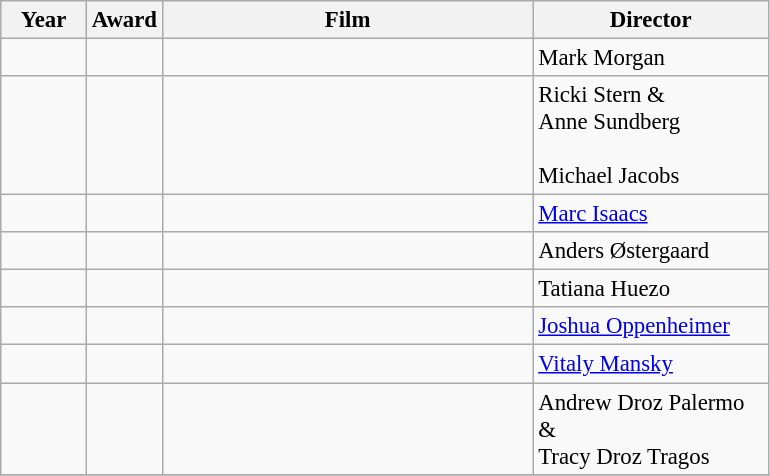<table class="wikitable" style="font-size: 95%;">
<tr>
<th width="50">Year</th>
<th>Award</th>
<th width="240">Film</th>
<th width="150">Director</th>
</tr>
<tr>
<td></td>
<td></td>
<td></td>
<td> Mark Morgan</td>
</tr>
<tr>
<td></td>
<td></td>
<td></td>
<td> Ricki Stern &<br> Anne Sundberg<br><br> Michael Jacobs</td>
</tr>
<tr>
<td></td>
<td></td>
<td></td>
<td> <a href='#'>Marc Isaacs</a></td>
</tr>
<tr>
<td></td>
<td></td>
<td></td>
<td> Anders Østergaard</td>
</tr>
<tr>
<td></td>
<td></td>
<td></td>
<td> Tatiana Huezo</td>
</tr>
<tr>
<td></td>
<td></td>
<td></td>
<td> <a href='#'>Joshua Oppenheimer</a></td>
</tr>
<tr>
<td></td>
<td></td>
<td></td>
<td> <a href='#'>Vitaly Mansky</a></td>
</tr>
<tr>
<td></td>
<td></td>
<td></td>
<td>  Andrew Droz Palermo &<br> Tracy Droz Tragos</td>
</tr>
<tr>
</tr>
</table>
